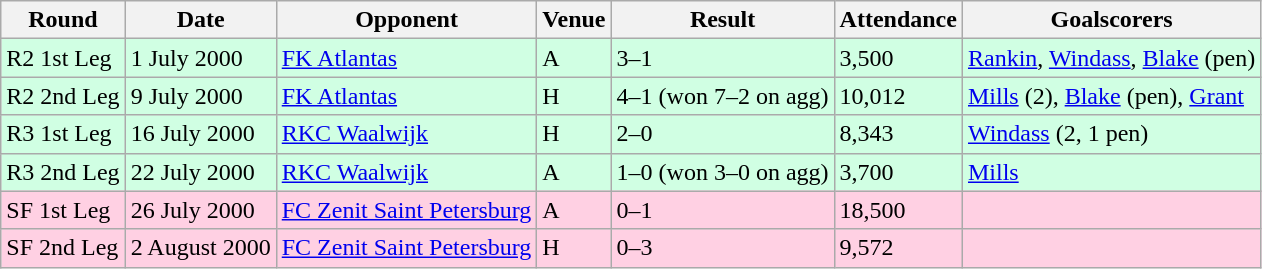<table class="wikitable">
<tr>
<th>Round</th>
<th>Date</th>
<th>Opponent</th>
<th>Venue</th>
<th>Result</th>
<th>Attendance</th>
<th>Goalscorers</th>
</tr>
<tr style="background-color: #d0ffe3;">
<td>R2 1st Leg</td>
<td>1 July 2000</td>
<td><a href='#'>FK Atlantas</a></td>
<td>A</td>
<td>3–1</td>
<td>3,500</td>
<td><a href='#'>Rankin</a>, <a href='#'>Windass</a>, <a href='#'>Blake</a> (pen)</td>
</tr>
<tr style="background-color: #d0ffe3;">
<td>R2 2nd Leg</td>
<td>9 July 2000</td>
<td><a href='#'>FK Atlantas</a></td>
<td>H</td>
<td>4–1 (won 7–2 on agg)</td>
<td>10,012</td>
<td><a href='#'>Mills</a> (2), <a href='#'>Blake</a> (pen), <a href='#'>Grant</a></td>
</tr>
<tr style="background-color: #d0ffe3;">
<td>R3 1st Leg</td>
<td>16 July 2000</td>
<td><a href='#'>RKC Waalwijk</a></td>
<td>H</td>
<td>2–0</td>
<td>8,343</td>
<td><a href='#'>Windass</a> (2, 1 pen)</td>
</tr>
<tr style="background-color: #d0ffe3;">
<td>R3 2nd Leg</td>
<td>22 July 2000</td>
<td><a href='#'>RKC Waalwijk</a></td>
<td>A</td>
<td>1–0 (won 3–0 on agg)</td>
<td>3,700</td>
<td><a href='#'>Mills</a></td>
</tr>
<tr style="background-color: #ffd0e3;">
<td>SF 1st Leg</td>
<td>26 July 2000</td>
<td><a href='#'>FC Zenit Saint Petersburg</a></td>
<td>A</td>
<td>0–1</td>
<td>18,500</td>
<td></td>
</tr>
<tr style="background-color: #ffd0e3;">
<td>SF 2nd Leg</td>
<td>2 August 2000</td>
<td><a href='#'>FC Zenit Saint Petersburg</a></td>
<td>H</td>
<td>0–3</td>
<td>9,572</td>
<td></td>
</tr>
</table>
